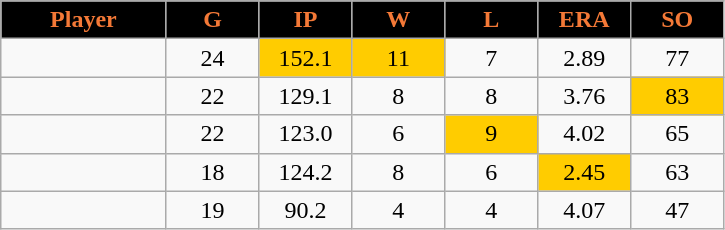<table class="wikitable sortable">
<tr>
<th style="background:black;color:#f47937;" width="16%">Player</th>
<th style="background:black;color:#f47937;" width="9%">G</th>
<th style="background:black;color:#f47937;" width="9%">IP</th>
<th style="background:black;color:#f47937;" width="9%">W</th>
<th style="background:black;color:#f47937;" width="9%">L</th>
<th style="background:black;color:#f47937;" width="9%">ERA</th>
<th style="background:black;color:#f47937;" width="9%">SO</th>
</tr>
<tr align="center">
<td></td>
<td>24</td>
<td bgcolor="#FFCC00">152.1</td>
<td bgcolor="#FFCC00">11</td>
<td>7</td>
<td>2.89</td>
<td>77</td>
</tr>
<tr align="center">
<td></td>
<td>22</td>
<td>129.1</td>
<td>8</td>
<td>8</td>
<td>3.76</td>
<td bgcolor="#FFCC00">83</td>
</tr>
<tr align="center">
<td></td>
<td>22</td>
<td>123.0</td>
<td>6</td>
<td bgcolor="#FFCC00">9</td>
<td>4.02</td>
<td>65</td>
</tr>
<tr align="center">
<td></td>
<td>18</td>
<td>124.2</td>
<td>8</td>
<td>6</td>
<td bgcolor="#FFCC00">2.45</td>
<td>63</td>
</tr>
<tr align="center">
<td></td>
<td>19</td>
<td>90.2</td>
<td>4</td>
<td>4</td>
<td>4.07</td>
<td>47</td>
</tr>
</table>
